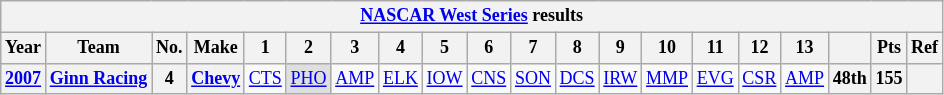<table class="wikitable" style="text-align:center; font-size:75%">
<tr>
<th colspan=20><a href='#'>NASCAR West Series</a> results</th>
</tr>
<tr>
<th>Year</th>
<th>Team</th>
<th>No.</th>
<th>Make</th>
<th>1</th>
<th>2</th>
<th>3</th>
<th>4</th>
<th>5</th>
<th>6</th>
<th>7</th>
<th>8</th>
<th>9</th>
<th>10</th>
<th>11</th>
<th>12</th>
<th>13</th>
<th></th>
<th>Pts</th>
<th>Ref</th>
</tr>
<tr>
<th><a href='#'>2007</a></th>
<th><a href='#'>Ginn Racing</a></th>
<th>4</th>
<th><a href='#'>Chevy</a></th>
<td><a href='#'>CTS</a></td>
<td style="background:#DFDFDF;"><a href='#'>PHO</a><br></td>
<td><a href='#'>AMP</a></td>
<td><a href='#'>ELK</a></td>
<td><a href='#'>IOW</a></td>
<td><a href='#'>CNS</a></td>
<td><a href='#'>SON</a></td>
<td><a href='#'>DCS</a></td>
<td><a href='#'>IRW</a></td>
<td><a href='#'>MMP</a></td>
<td><a href='#'>EVG</a></td>
<td><a href='#'>CSR</a></td>
<td><a href='#'>AMP</a></td>
<th>48th</th>
<th>155</th>
<th></th>
</tr>
</table>
